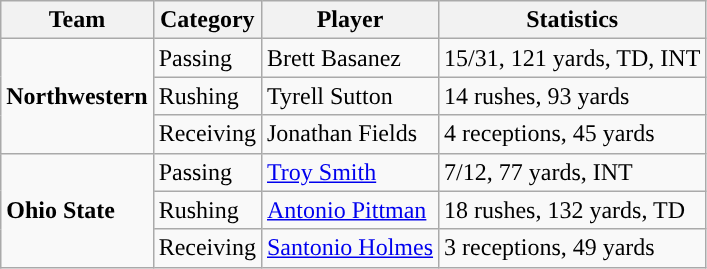<table class="wikitable" style="float: left;">
<tr>
<th>Team</th>
<th>Category</th>
<th>Player</th>
<th>Statistics</th>
</tr>
<tr>
<td rowspan=3><strong>Northwestern</strong></td>
<td>Passing</td>
<td>Brett Basanez</td>
<td>15/31, 121 yards, TD, INT</td>
</tr>
<tr>
<td>Rushing</td>
<td>Tyrell Sutton</td>
<td>14 rushes, 93 yards</td>
</tr>
<tr>
<td>Receiving</td>
<td>Jonathan Fields</td>
<td>4 receptions, 45 yards</td>
</tr>
<tr>
<td rowspan=3><strong>Ohio State</strong></td>
<td>Passing</td>
<td><a href='#'>Troy Smith</a></td>
<td>7/12, 77 yards, INT</td>
</tr>
<tr>
<td>Rushing</td>
<td><a href='#'>Antonio Pittman</a></td>
<td>18 rushes, 132 yards, TD</td>
</tr>
<tr>
<td>Receiving</td>
<td><a href='#'>Santonio Holmes</a></td>
<td>3 receptions, 49 yards</td>
</tr>
</table>
